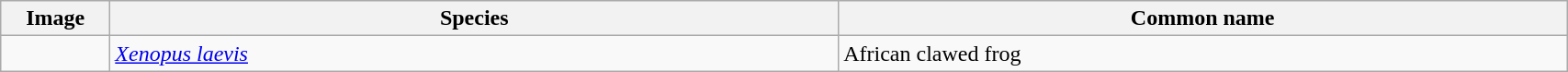<table width=90% class="wikitable">
<tr>
<th width=3%>Image</th>
<th width=25%>Species</th>
<th width=25%>Common name</th>
</tr>
<tr>
<td></td>
<td><em><a href='#'>Xenopus laevis</a></em>  </td>
<td>African clawed frog</td>
</tr>
</table>
